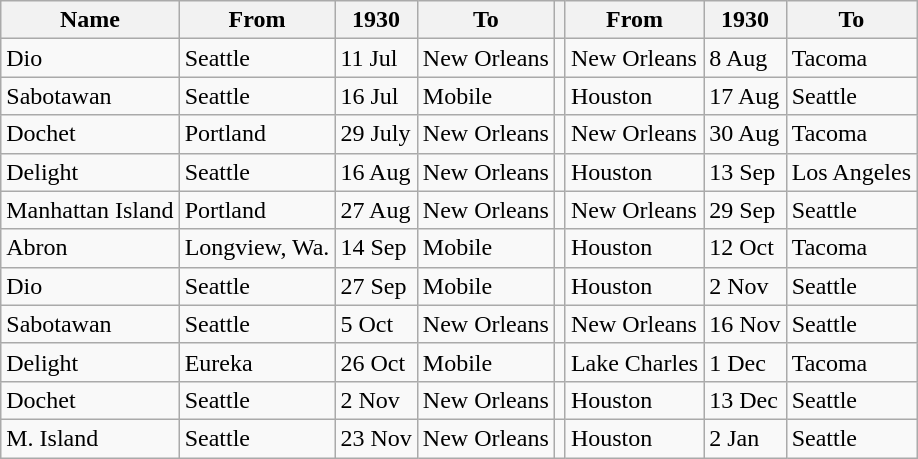<table class=wikitable>
<tr>
<th>Name</th>
<th>From</th>
<th>1930</th>
<th>To</th>
<th></th>
<th>From</th>
<th>1930</th>
<th>To</th>
</tr>
<tr>
<td>Dio</td>
<td>Seattle</td>
<td>11 Jul</td>
<td>New Orleans</td>
<td></td>
<td>New Orleans</td>
<td>8 Aug</td>
<td>Tacoma</td>
</tr>
<tr>
<td>Sabotawan</td>
<td>Seattle</td>
<td>16 Jul</td>
<td>Mobile</td>
<td></td>
<td>Houston</td>
<td>17 Aug</td>
<td>Seattle</td>
</tr>
<tr>
<td>Dochet</td>
<td>Portland</td>
<td>29 July</td>
<td>New Orleans</td>
<td></td>
<td>New Orleans</td>
<td>30 Aug</td>
<td>Tacoma</td>
</tr>
<tr>
<td>Delight</td>
<td>Seattle</td>
<td>16 Aug</td>
<td>New Orleans</td>
<td></td>
<td>Houston</td>
<td>13 Sep</td>
<td>Los Angeles</td>
</tr>
<tr>
<td>Manhattan Island</td>
<td>Portland</td>
<td>27 Aug</td>
<td>New Orleans</td>
<td></td>
<td>New Orleans</td>
<td>29 Sep</td>
<td>Seattle</td>
</tr>
<tr>
<td>Abron</td>
<td>Longview, Wa.</td>
<td>14 Sep</td>
<td>Mobile</td>
<td></td>
<td>Houston</td>
<td>12 Oct</td>
<td>Tacoma</td>
</tr>
<tr>
<td>Dio</td>
<td>Seattle</td>
<td>27 Sep</td>
<td>Mobile</td>
<td></td>
<td>Houston</td>
<td>2 Nov</td>
<td>Seattle</td>
</tr>
<tr>
<td>Sabotawan</td>
<td>Seattle</td>
<td>5 Oct</td>
<td>New Orleans</td>
<td></td>
<td>New Orleans</td>
<td>16 Nov</td>
<td>Seattle</td>
</tr>
<tr>
<td>Delight</td>
<td>Eureka</td>
<td>26 Oct</td>
<td>Mobile</td>
<td></td>
<td>Lake Charles</td>
<td>1 Dec</td>
<td>Tacoma</td>
</tr>
<tr>
<td>Dochet</td>
<td>Seattle</td>
<td>2 Nov</td>
<td>New Orleans</td>
<td></td>
<td>Houston</td>
<td>13 Dec</td>
<td>Seattle</td>
</tr>
<tr>
<td>M. Island</td>
<td>Seattle</td>
<td>23 Nov</td>
<td>New Orleans</td>
<td></td>
<td>Houston</td>
<td>2 Jan</td>
<td>Seattle</td>
</tr>
</table>
